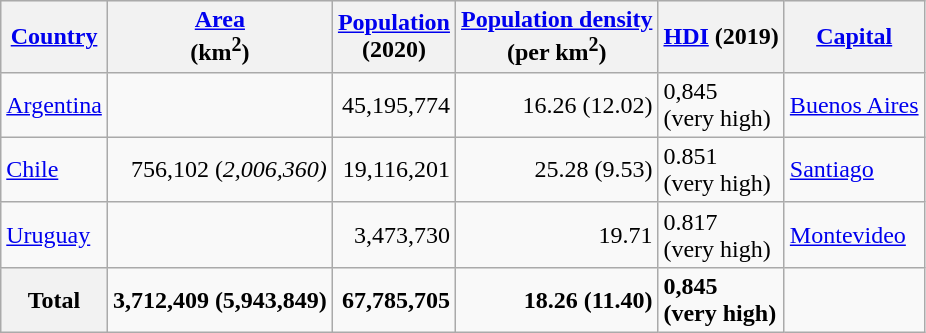<table class="wikitable sortable" style="border:1px solid #aaa;">
<tr style="background:#ececec;">
<th><a href='#'>Country</a></th>
<th><a href='#'>Area</a><br>(km<sup>2</sup>)</th>
<th><a href='#'>Population</a><br>(2020)</th>
<th><a href='#'>Population density</a><br>(per km<sup>2</sup>)</th>
<th><a href='#'>HDI</a> (2019)</th>
<th><a href='#'>Capital</a></th>
</tr>
<tr>
<td> <a href='#'>Argentina</a></td>
<td style="text-align:right;"></td>
<td style="text-align:right;">45,195,774</td>
<td style="text-align:right;">16.26 (12.02)</td>
<td>0,845 <br> (<span>very high</span>)</td>
<td><a href='#'>Buenos Aires</a></td>
</tr>
<tr>
<td> <a href='#'>Chile</a></td>
<td style="text-align:right;">756,102 (<em>2,006,360)</em></td>
<td style="text-align:right;">19,116,201</td>
<td style="text-align:right;">25.28 (9.53)</td>
<td>0.851 <br> (<span>very high</span>)</td>
<td><a href='#'>Santiago</a></td>
</tr>
<tr>
<td> <a href='#'>Uruguay</a></td>
<td style="text-align:right;"></td>
<td style="text-align:right;">3,473,730</td>
<td style="text-align:right;">19.71</td>
<td>0.817 <br> (<span>very high</span>)</td>
<td><a href='#'>Montevideo</a></td>
</tr>
<tr style=" font-weight:bold; " class="sortbottom">
<th>Total</th>
<td style="text-align:right;">3,712,409 (5,943,849)</td>
<td style="text-align:right;">67,785,705</td>
<td style="text-align:right;">18.26 (11.40)</td>
<td>0,845 <br> (<span>very high</span>)</td>
<td></td>
</tr>
</table>
